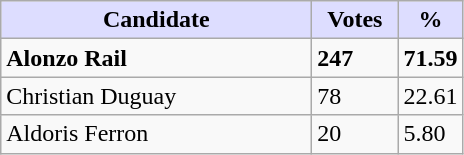<table class="wikitable">
<tr>
<th style="background:#ddf; width:200px;">Candidate</th>
<th style="background:#ddf; width:50px;">Votes</th>
<th style="background:#ddf; width:30px;">%</th>
</tr>
<tr>
<td><strong>Alonzo Rail</strong></td>
<td><strong>247</strong></td>
<td><strong>71.59</strong></td>
</tr>
<tr>
<td>Christian Duguay</td>
<td>78</td>
<td>22.61</td>
</tr>
<tr>
<td>Aldoris Ferron</td>
<td>20</td>
<td>5.80</td>
</tr>
</table>
